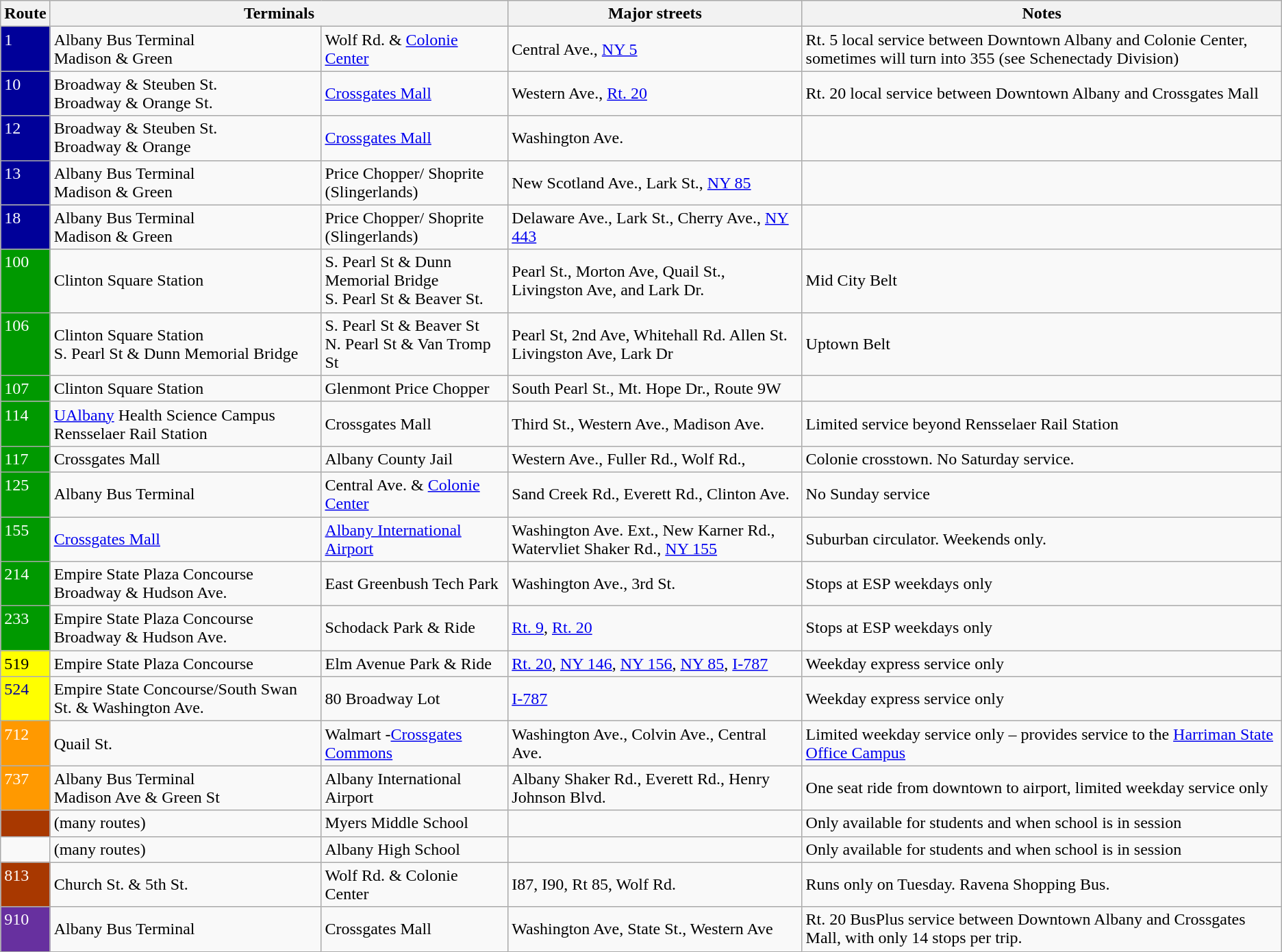<table class="wikitable">
<tr>
<th>Route</th>
<th colspan="2">Terminals</th>
<th>Major streets</th>
<th>Notes</th>
</tr>
<tr>
<td valign="top" style="background:#000099;color:white" id="1">1 </td>
<td>Albany Bus Terminal<br>Madison & Green</td>
<td>Wolf Rd. & <a href='#'>Colonie Center</a></td>
<td>Central Ave., <a href='#'>NY 5</a></td>
<td>Rt. 5 local service between Downtown Albany and Colonie Center, sometimes will turn into 355 (see Schenectady Division)</td>
</tr>
<tr>
<td valign="top" style="background:#000099;color:white" id="10">10 </td>
<td>Broadway & Steuben St.<br>Broadway & Orange St.</td>
<td><a href='#'>Crossgates Mall</a></td>
<td>Western Ave., <a href='#'>Rt. 20</a></td>
<td>Rt. 20 local service between Downtown Albany and Crossgates Mall</td>
</tr>
<tr>
<td valign="top" style="background:#000099;color:white" id="12">12 </td>
<td>Broadway & Steuben St.<br>Broadway & Orange</td>
<td><a href='#'>Crossgates Mall</a></td>
<td>Washington Ave.</td>
<td></td>
</tr>
<tr>
<td valign="top" style="background:#000099;color:white" id="13">13 </td>
<td>Albany Bus Terminal<br>Madison & Green</td>
<td>Price Chopper/ Shoprite (Slingerlands)</td>
<td>New Scotland Ave., Lark St., <a href='#'>NY 85</a></td>
<td></td>
</tr>
<tr>
<td valign="top" style="background:#000099;color:white" id="18">18 </td>
<td>Albany Bus Terminal<br>Madison & Green</td>
<td>Price Chopper/ Shoprite (Slingerlands)</td>
<td>Delaware Ave., Lark St., Cherry Ave., <a href='#'>NY 443</a></td>
<td></td>
</tr>
<tr>
<td valign="top" style="background:#009900;color:white" id="100">100</td>
<td>Clinton Square Station</td>
<td>S. Pearl St & Dunn Memorial Bridge<br>S. Pearl St & Beaver St.</td>
<td>Pearl St., Morton Ave, Quail St., Livingston Ave, and Lark Dr.</td>
<td>Mid City Belt</td>
</tr>
<tr>
<td valign="top" style="background:#009900;color:white" id="106">106</td>
<td>Clinton Square Station<br>S. Pearl St & Dunn Memorial Bridge</td>
<td>S. Pearl St & Beaver St<br>N. Pearl St & Van Tromp St</td>
<td>Pearl St, 2nd Ave, Whitehall Rd. Allen St. Livingston Ave, Lark Dr</td>
<td>Uptown Belt</td>
</tr>
<tr>
<td valign="top" style="background:#009900;color:white" id="107">107</td>
<td>Clinton Square Station</td>
<td>Glenmont Price Chopper</td>
<td>South Pearl St., Mt. Hope Dr., Route 9W</td>
<td></td>
</tr>
<tr>
<td valign="top" style="background:#009900;color:white" id="114">114</td>
<td><a href='#'>UAlbany</a> Health Science Campus<br>Rensselaer Rail Station</td>
<td>Crossgates Mall</td>
<td>Third St., Western Ave., Madison Ave.</td>
<td>Limited service beyond Rensselaer Rail Station</td>
</tr>
<tr>
<td valign="top" style="background:#009900;color:white" id="117">117</td>
<td>Crossgates Mall</td>
<td>Albany County Jail</td>
<td>Western Ave., Fuller Rd., Wolf Rd.,</td>
<td>Colonie crosstown. No Saturday service.</td>
</tr>
<tr>
<td valign="top" style="background:#009900;color:white" id="125">125</td>
<td>Albany Bus Terminal</td>
<td>Central Ave. & <a href='#'>Colonie Center</a></td>
<td>Sand Creek Rd., Everett Rd., Clinton Ave.</td>
<td>No Sunday service</td>
</tr>
<tr>
<td valign="top" style="background:#009900;color:white" id="155">155</td>
<td><a href='#'>Crossgates Mall</a></td>
<td><a href='#'>Albany International Airport</a></td>
<td>Washington Ave. Ext., New Karner Rd., Watervliet Shaker Rd., <a href='#'>NY 155</a></td>
<td>Suburban circulator. Weekends only.</td>
</tr>
<tr>
<td valign="top" style="background:#009900;color:white" id="214">214</td>
<td>Empire State Plaza Concourse<br>Broadway & Hudson Ave.</td>
<td>East Greenbush Tech Park</td>
<td>Washington Ave., 3rd St.</td>
<td>Stops at ESP weekdays only</td>
</tr>
<tr>
<td valign="top" style="background:#009900;color:white" id="233">233</td>
<td>Empire State Plaza Concourse<br>Broadway & Hudson Ave.</td>
<td>Schodack Park & Ride</td>
<td><a href='#'>Rt. 9</a>, <a href='#'>Rt. 20</a></td>
<td>Stops at ESP weekdays only</td>
</tr>
<tr>
<td valign="top" style="background:#FFFF00;color::#000099" id="519">519</td>
<td>Empire State Plaza Concourse</td>
<td>Elm Avenue Park & Ride</td>
<td><a href='#'>Rt. 20</a>, <a href='#'>NY 146</a>, <a href='#'>NY 156</a>, <a href='#'>NY 85</a>, <a href='#'>I-787</a></td>
<td>Weekday express service only</td>
</tr>
<tr>
<td valign="top" style="background:#FFFF00;color:#000099" id="524">524</td>
<td>Empire State Concourse/South Swan St. & Washington Ave.</td>
<td>80 Broadway Lot</td>
<td><a href='#'>I-787</a></td>
<td>Weekday express service only</td>
</tr>
<tr>
<td valign="top" style="background:#FF9900;color:white" id="712">712</td>
<td>Quail St.</td>
<td>Walmart -<a href='#'>Crossgates Commons</a></td>
<td>Washington Ave., Colvin Ave., Central Ave.</td>
<td>Limited weekday service only – provides service to the <a href='#'>Harriman State Office Campus</a></td>
</tr>
<tr>
<td valign="top" style="background:#FF9900;color:white" id="737">737</td>
<td>Albany Bus Terminal<br>Madison Ave & Green St</td>
<td>Albany International Airport</td>
<td>Albany Shaker Rd., Everett Rd., Henry Johnson Blvd.</td>
<td>One seat ride from downtown to airport, limited weekday service only</td>
</tr>
<tr>
<td valign="top" style="background:#a83800;color:white" id="801"></td>
<td>(many routes)</td>
<td>Myers Middle School</td>
<td></td>
<td>Only available for students and when school is in session</td>
</tr>
<tr>
<td></td>
<td>(many routes)</td>
<td>Albany High School</td>
<td></td>
<td>Only available for students and when school is in session</td>
</tr>
<tr>
<td valign="top" style="background:#a83800;color:white" id="813">813</td>
<td>Church St. & 5th St.</td>
<td>Wolf Rd. & Colonie Center</td>
<td>I87, I90, Rt 85, Wolf Rd.</td>
<td>Runs only on Tuesday. Ravena Shopping Bus.</td>
</tr>
<tr>
<td valign="top" style="background:#67309f;color:white" id="910">910</td>
<td>Albany Bus Terminal</td>
<td>Crossgates Mall</td>
<td>Washington Ave, State St., Western Ave</td>
<td>Rt. 20 BusPlus service between Downtown Albany and Crossgates Mall, with only 14 stops per trip.</td>
</tr>
</table>
